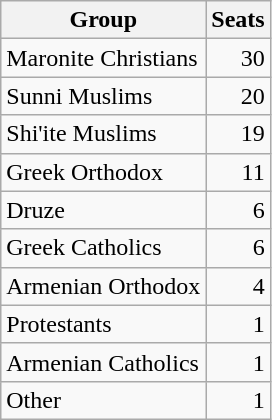<table class=wikitable style=text-align:right>
<tr>
<th>Group</th>
<th>Seats</th>
</tr>
<tr>
<td align=left>Maronite Christians</td>
<td>30</td>
</tr>
<tr>
<td align=left>Sunni Muslims</td>
<td>20</td>
</tr>
<tr>
<td align=left>Shi'ite Muslims</td>
<td>19</td>
</tr>
<tr>
<td align=left>Greek Orthodox</td>
<td>11</td>
</tr>
<tr>
<td align=left>Druze</td>
<td>6</td>
</tr>
<tr>
<td align=left>Greek Catholics</td>
<td>6</td>
</tr>
<tr>
<td align=left>Armenian Orthodox</td>
<td>4</td>
</tr>
<tr>
<td align=left>Protestants</td>
<td>1</td>
</tr>
<tr>
<td align=left>Armenian Catholics</td>
<td>1</td>
</tr>
<tr>
<td align=left>Other</td>
<td>1</td>
</tr>
</table>
